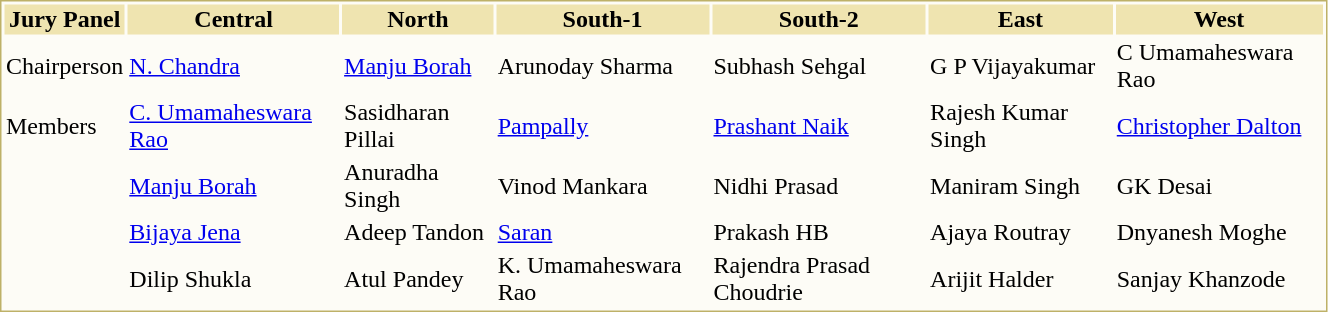<table style="width:70%;border: 1px solid #BEB168;background-color:#FDFCF6;">
<tr>
<th style="background-color:#EFE4B0;">Jury Panel</th>
<th style="background-color:#EFE4B0;">Central</th>
<th style="background-color:#EFE4B0;">North</th>
<th style="background-color:#EFE4B0;">South-1</th>
<th style="background-color:#EFE4B0;">South-2</th>
<th style="background-color:#EFE4B0;">East</th>
<th style="background-color:#EFE4B0;">West</th>
</tr>
<tr style="width:65%;">
<td>Chairperson</td>
<td><a href='#'>N. Chandra</a></td>
<td><a href='#'>Manju Borah</a></td>
<td>Arunoday Sharma</td>
<td>Subhash Sehgal</td>
<td>G P Vijayakumar</td>
<td>C Umamaheswara Rao</td>
</tr>
<tr style="width:65%;">
<td>Members</td>
<td><a href='#'>C. Umamaheswara Rao</a></td>
<td>Sasidharan Pillai</td>
<td><a href='#'>Pampally</a></td>
<td><a href='#'>Prashant Naik</a></td>
<td>Rajesh Kumar Singh</td>
<td><a href='#'>Christopher Dalton</a></td>
</tr>
<tr style="width:65%;">
<td></td>
<td><a href='#'>Manju Borah</a></td>
<td>Anuradha Singh</td>
<td>Vinod Mankara</td>
<td>Nidhi  Prasad</td>
<td>Maniram Singh</td>
<td>GK Desai</td>
</tr>
<tr style="width:65%;">
<td></td>
<td><a href='#'>Bijaya Jena</a></td>
<td>Adeep Tandon</td>
<td><a href='#'>Saran</a></td>
<td>Prakash HB</td>
<td>Ajaya Routray</td>
<td>Dnyanesh Moghe</td>
</tr>
<tr style="width:65%;">
<td></td>
<td>Dilip Shukla</td>
<td>Atul Pandey</td>
<td>K. Umamaheswara Rao</td>
<td>Rajendra Prasad Choudrie</td>
<td>Arijit Halder</td>
<td>Sanjay Khanzode</td>
</tr>
</table>
